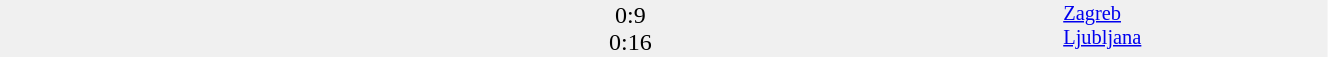<table style="width: 70%; background: #F0F0F0;" cellspacing="0">
<tr valign="top">
<td align="center" width="15%" style="font-size:90%;"></td>
<td width="25%" align="right"></td>
<td width="15%" align="center">0:9<br>0:16</td>
<td width="25%" align="left"></td>
<td style="font-size:85%;"><a href='#'>Zagreb</a><br><a href='#'>Ljubljana</a></td>
</tr>
</table>
